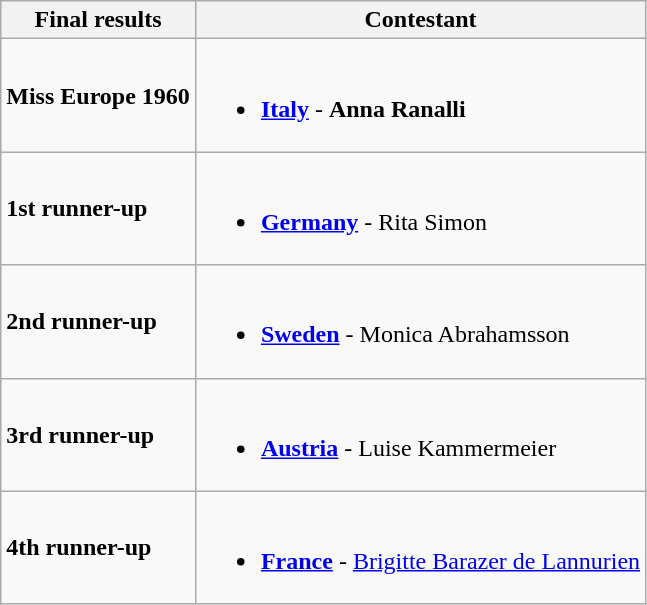<table class="wikitable">
<tr>
<th>Final results</th>
<th>Contestant</th>
</tr>
<tr>
<td><strong>Miss Europe 1960</strong></td>
<td><br><ul><li><strong> <a href='#'>Italy</a></strong> - <strong>Anna Ranalli</strong></li></ul></td>
</tr>
<tr>
<td><strong>1st runner-up</strong></td>
<td><br><ul><li><strong> <a href='#'>Germany</a></strong> - Rita Simon</li></ul></td>
</tr>
<tr>
<td><strong>2nd runner-up</strong></td>
<td><br><ul><li><strong> <a href='#'>Sweden</a></strong> - Monica Abrahamsson</li></ul></td>
</tr>
<tr>
<td><strong>3rd runner-up</strong></td>
<td><br><ul><li><strong> <a href='#'>Austria</a></strong> - Luise Kammermeier</li></ul></td>
</tr>
<tr>
<td><strong>4th runner-up</strong></td>
<td><br><ul><li><strong> <a href='#'>France</a></strong> - <a href='#'>Brigitte Barazer de Lannurien</a></li></ul></td>
</tr>
</table>
